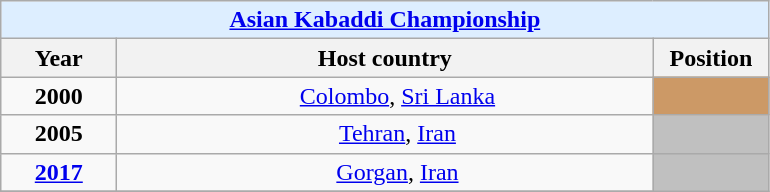<table class="wikitable" style="text-align: center;">
<tr>
<th colspan=3 style="background-color: #ddeeff;"><a href='#'>Asian Kabaddi Championship</a></th>
</tr>
<tr>
<th style="width: 70px;">Year</th>
<th style="width: 350px;">Host country</th>
<th style="width: 70px;">Position</th>
</tr>
<tr>
<td><strong>2000</strong></td>
<td style="text-align: center; padding-left: 20px; border: " rowspan=1> <a href='#'>Colombo</a>, <a href='#'>Sri Lanka</a></td>
<td style="background-color: #cc9966" rowspan=1></td>
</tr>
<tr>
<td><strong>2005</strong></td>
<td style="text-align: center; padding-left: 20px; border: " rowspan=1> <a href='#'>Tehran</a>, <a href='#'>Iran</a></td>
<td style="background-color: silver" rowspan=1></td>
</tr>
<tr>
<td><strong><a href='#'>2017</a></strong></td>
<td style="text-align: center; padding-left: 20px;"> <a href='#'>Gorgan</a>, <a href='#'>Iran</a></td>
<td style="background-color: silver" rowspan=1></td>
</tr>
<tr>
</tr>
</table>
